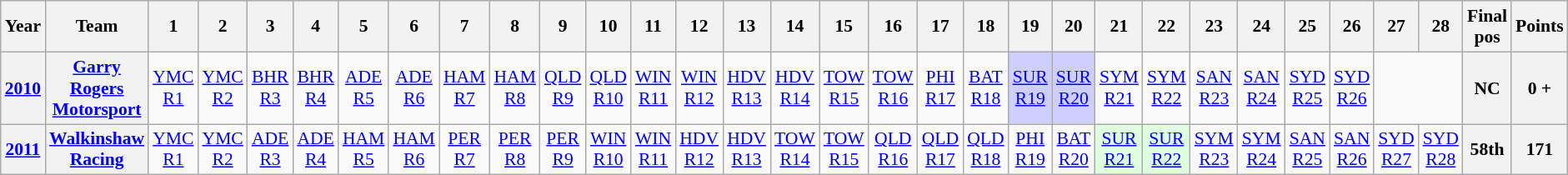<table class="wikitable" style="text-align:center; font-size:90%">
<tr>
<th>Year</th>
<th>Team</th>
<th>1</th>
<th>2</th>
<th>3</th>
<th>4</th>
<th>5</th>
<th>6</th>
<th>7</th>
<th>8</th>
<th>9</th>
<th>10</th>
<th>11</th>
<th>12</th>
<th>13</th>
<th>14</th>
<th>15</th>
<th>16</th>
<th>17</th>
<th>18</th>
<th>19</th>
<th>20</th>
<th>21</th>
<th>22</th>
<th>23</th>
<th>24</th>
<th>25</th>
<th>26</th>
<th>27</th>
<th>28</th>
<th>Final pos</th>
<th>Points</th>
</tr>
<tr>
<th><a href='#'>2010</a></th>
<th><a href='#'>Garry Rogers Motorsport</a></th>
<td><a href='#'>YMC<br>R1</a></td>
<td><a href='#'>YMC<br>R2</a></td>
<td><a href='#'>BHR<br>R3</a></td>
<td><a href='#'>BHR<br>R4</a></td>
<td><a href='#'>ADE<br>R5</a></td>
<td><a href='#'>ADE<br>R6</a></td>
<td><a href='#'>HAM<br>R7</a></td>
<td><a href='#'>HAM<br>R8</a></td>
<td><a href='#'>QLD<br>R9</a></td>
<td><a href='#'>QLD<br>R10</a></td>
<td><a href='#'>WIN<br>R11</a></td>
<td><a href='#'>WIN<br>R12</a></td>
<td><a href='#'>HDV<br>R13</a></td>
<td><a href='#'>HDV<br>R14</a></td>
<td><a href='#'>TOW<br>R15</a></td>
<td><a href='#'>TOW<br>R16</a></td>
<td><a href='#'>PHI<br>R17</a></td>
<td><a href='#'>BAT<br>R18</a></td>
<td style="background:#cfcfff;"><a href='#'>SUR<br>R19</a><br></td>
<td style="background:#cfcfff;"><a href='#'>SUR<br>R20</a><br></td>
<td><a href='#'>SYM<br>R21</a></td>
<td><a href='#'>SYM<br>R22</a></td>
<td><a href='#'>SAN<br>R23</a></td>
<td><a href='#'>SAN<br>R24</a></td>
<td><a href='#'>SYD<br>R25</a></td>
<td><a href='#'>SYD<br>R26</a></td>
<td colspan=2></td>
<th>NC</th>
<th>0 +</th>
</tr>
<tr>
<th><a href='#'>2011</a></th>
<th><a href='#'>Walkinshaw Racing</a></th>
<td><a href='#'>YMC<br>R1</a></td>
<td><a href='#'>YMC<br>R2</a></td>
<td><a href='#'>ADE<br>R3</a></td>
<td><a href='#'>ADE<br>R4</a></td>
<td><a href='#'>HAM<br>R5</a></td>
<td><a href='#'>HAM<br>R6</a></td>
<td><a href='#'>PER<br>R7</a></td>
<td><a href='#'>PER<br>R8</a></td>
<td><a href='#'>PER<br>R9</a></td>
<td><a href='#'>WIN<br>R10</a></td>
<td><a href='#'>WIN<br>R11</a></td>
<td><a href='#'>HDV<br>R12</a></td>
<td><a href='#'>HDV<br>R13</a></td>
<td><a href='#'>TOW<br>R14</a></td>
<td><a href='#'>TOW<br>R15</a></td>
<td><a href='#'>QLD<br>R16</a></td>
<td><a href='#'>QLD<br>R17</a></td>
<td><a href='#'>QLD<br>R18</a></td>
<td><a href='#'>PHI<br>R19</a></td>
<td><a href='#'>BAT<br>R20</a></td>
<td style="background:#dfffdf;"><a href='#'>SUR<br>R21</a><br></td>
<td style="background:#dfffdf;"><a href='#'>SUR<br>R22</a><br></td>
<td><a href='#'>SYM<br>R23</a></td>
<td><a href='#'>SYM<br>R24</a></td>
<td><a href='#'>SAN<br>R25</a></td>
<td><a href='#'>SAN<br>R26</a></td>
<td><a href='#'>SYD<br>R27</a></td>
<td><a href='#'>SYD<br>R28</a></td>
<th>58th</th>
<th>171</th>
</tr>
</table>
